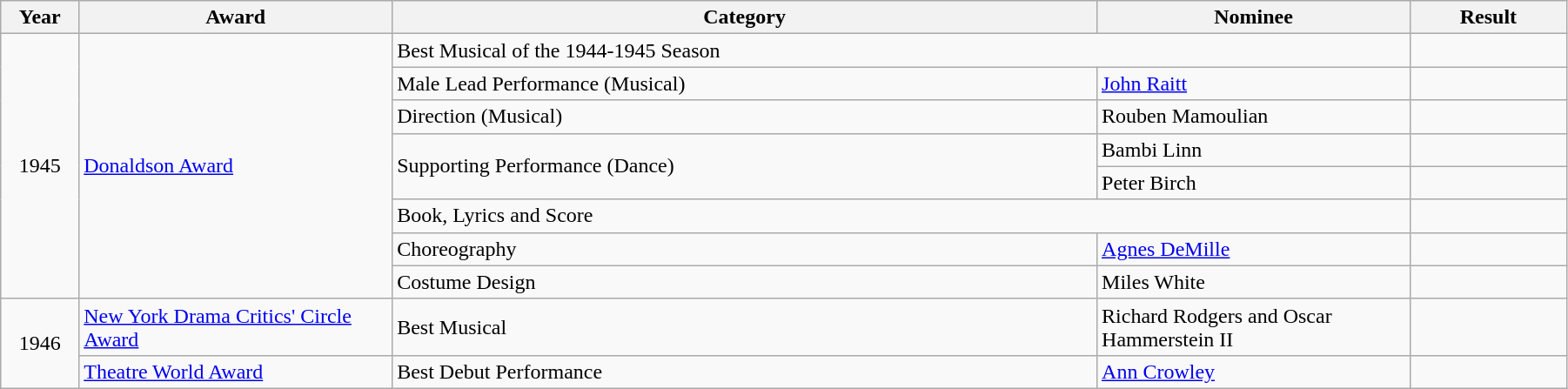<table class="wikitable" style="width:95%;">
<tr>
<th style="width:5%;">Year</th>
<th style="width:20%;">Award</th>
<th style="width:45%;">Category</th>
<th style="width:20%;">Nominee</th>
<th style="width:10%;">Result</th>
</tr>
<tr>
<td rowspan="8" align="center">1945</td>
<td rowspan="8"><a href='#'>Donaldson Award</a></td>
<td colspan="2">Best Musical of the 1944-1945 Season</td>
<td></td>
</tr>
<tr>
<td>Male Lead Performance (Musical)</td>
<td><a href='#'>John Raitt</a></td>
<td></td>
</tr>
<tr>
<td>Direction (Musical)</td>
<td>Rouben Mamoulian</td>
<td></td>
</tr>
<tr>
<td rowspan="2">Supporting Performance (Dance)</td>
<td>Bambi Linn</td>
<td></td>
</tr>
<tr>
<td>Peter Birch</td>
<td></td>
</tr>
<tr>
<td colspan="2">Book, Lyrics and Score</td>
<td></td>
</tr>
<tr>
<td>Choreography</td>
<td><a href='#'>Agnes DeMille</a></td>
<td></td>
</tr>
<tr>
<td>Costume Design</td>
<td>Miles White</td>
<td></td>
</tr>
<tr>
<td rowspan="2" align="center">1946</td>
<td><a href='#'>New York Drama Critics' Circle Award</a></td>
<td>Best Musical</td>
<td>Richard Rodgers and Oscar Hammerstein II</td>
<td></td>
</tr>
<tr>
<td><a href='#'>Theatre World Award</a></td>
<td>Best Debut Performance</td>
<td><a href='#'>Ann Crowley</a></td>
<td></td>
</tr>
</table>
